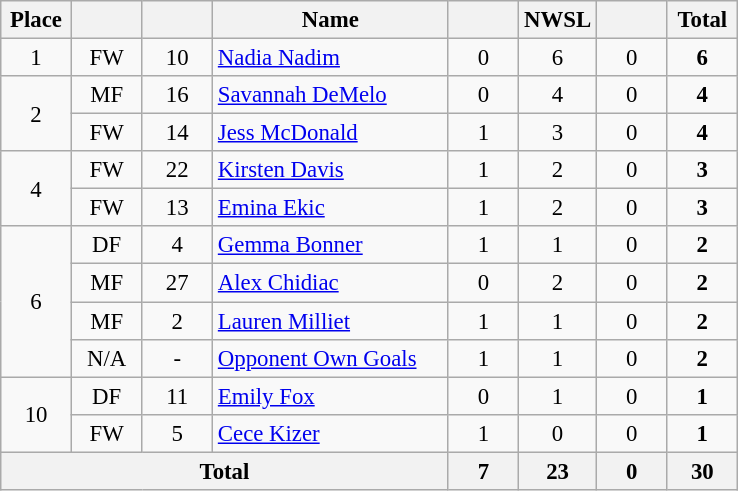<table class="wikitable sortable" style="font-size: 95%; text-align: center;">
<tr>
<th width=40>Place</th>
<th width=40></th>
<th width=40></th>
<th width=150>Name</th>
<th width=40></th>
<th width=40>NWSL</th>
<th width=40></th>
<th width=40>Total</th>
</tr>
<tr>
<td>1</td>
<td>FW</td>
<td>10</td>
<td align="left"> <a href='#'>Nadia Nadim</a></td>
<td>0</td>
<td>6</td>
<td>0</td>
<td><strong>6</strong></td>
</tr>
<tr>
<td rowspan="2">2</td>
<td>MF</td>
<td>16</td>
<td align="left"> <a href='#'>Savannah DeMelo</a></td>
<td>0</td>
<td>4</td>
<td>0</td>
<td><strong>4</strong></td>
</tr>
<tr>
<td>FW</td>
<td>14</td>
<td align="left"> <a href='#'>Jess McDonald</a></td>
<td>1</td>
<td>3</td>
<td>0</td>
<td><strong>4</strong></td>
</tr>
<tr>
<td rowspan="2">4</td>
<td>FW</td>
<td>22</td>
<td align="left"> <a href='#'>Kirsten Davis</a></td>
<td>1</td>
<td>2</td>
<td>0</td>
<td><strong>3</strong></td>
</tr>
<tr>
<td>FW</td>
<td>13</td>
<td align="left"> <a href='#'>Emina Ekic</a></td>
<td>1</td>
<td>2</td>
<td>0</td>
<td><strong>3</strong></td>
</tr>
<tr>
<td rowspan="4">6</td>
<td>DF</td>
<td>4</td>
<td align="left"> <a href='#'>Gemma Bonner</a></td>
<td>1</td>
<td>1</td>
<td>0</td>
<td><strong>2</strong></td>
</tr>
<tr>
<td>MF</td>
<td>27</td>
<td align="left"> <a href='#'>Alex Chidiac</a></td>
<td>0</td>
<td>2</td>
<td>0</td>
<td><strong>2</strong></td>
</tr>
<tr>
<td>MF</td>
<td>2</td>
<td align="left"> <a href='#'>Lauren Milliet</a></td>
<td>1</td>
<td>1</td>
<td>0</td>
<td><strong>2</strong></td>
</tr>
<tr>
<td>N/A</td>
<td>-</td>
<td align="left"><a href='#'>Opponent Own Goals</a></td>
<td>1</td>
<td>1</td>
<td>0</td>
<td><strong>2</strong></td>
</tr>
<tr>
<td rowspan="2">10</td>
<td>DF</td>
<td>11</td>
<td align="left"> <a href='#'>Emily Fox</a></td>
<td>0</td>
<td>1</td>
<td>0</td>
<td><strong>1</strong></td>
</tr>
<tr>
<td>FW</td>
<td>5</td>
<td align="left"> <a href='#'>Cece Kizer</a></td>
<td>1</td>
<td>0</td>
<td>0</td>
<td><strong>1</strong></td>
</tr>
<tr>
<th colspan="4">Total</th>
<th>7</th>
<th>23</th>
<th>0</th>
<th>30</th>
</tr>
</table>
